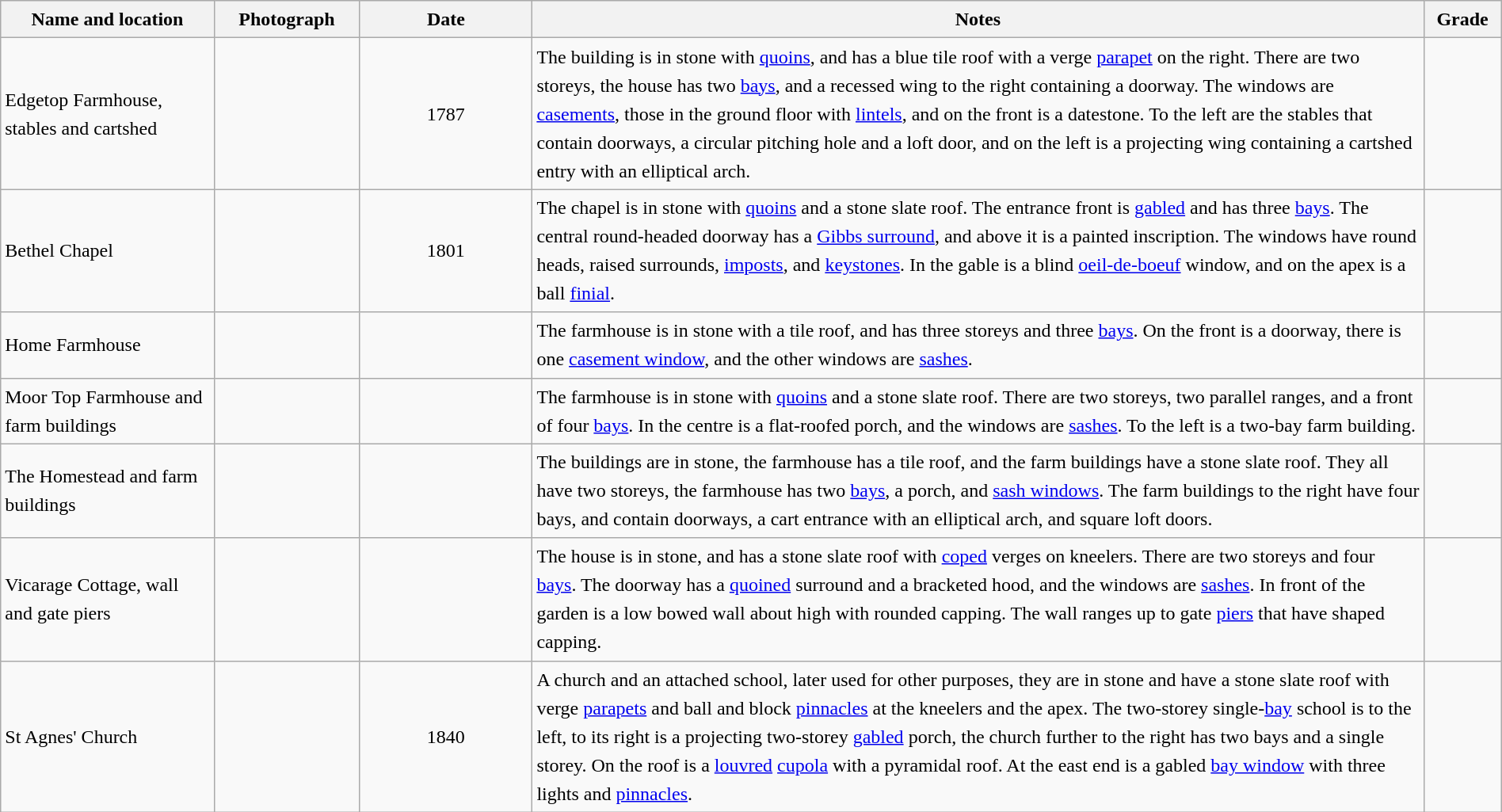<table class="wikitable sortable plainrowheaders" style="width:100%; border:0; text-align:left; line-height:150%;">
<tr>
<th scope="col"  style="width:150px">Name and location</th>
<th scope="col"  style="width:100px" class="unsortable">Photograph</th>
<th scope="col"  style="width:120px">Date</th>
<th scope="col"  style="width:650px" class="unsortable">Notes</th>
<th scope="col"  style="width:50px">Grade</th>
</tr>
<tr>
<td>Edgetop Farmhouse, stables and cartshed<br><small></small></td>
<td></td>
<td align="center">1787</td>
<td>The building is in stone with <a href='#'>quoins</a>, and has a blue tile roof with a verge <a href='#'>parapet</a> on the right.  There are two storeys, the house has two <a href='#'>bays</a>, and a recessed wing to the right containing a doorway.  The windows are <a href='#'>casements</a>, those in the ground floor with <a href='#'>lintels</a>, and on the front is a datestone.  To the left are the stables that contain doorways, a circular pitching hole and a loft door, and on the left is a projecting wing containing a cartshed entry with an elliptical arch.</td>
<td align="center" ></td>
</tr>
<tr>
<td>Bethel Chapel<br><small></small></td>
<td></td>
<td align="center">1801</td>
<td>The chapel is in stone with <a href='#'>quoins</a> and a stone slate roof.  The entrance front is <a href='#'>gabled</a> and has three <a href='#'>bays</a>.  The central round-headed doorway has a <a href='#'>Gibbs surround</a>, and above it is a painted inscription.  The windows have round heads, raised surrounds, <a href='#'>imposts</a>, and <a href='#'>keystones</a>.  In the gable is a blind <a href='#'>oeil-de-boeuf</a> window, and on the apex is a ball <a href='#'>finial</a>.</td>
<td align="center" ></td>
</tr>
<tr>
<td>Home Farmhouse<br><small></small></td>
<td></td>
<td align="center"></td>
<td>The farmhouse is in stone with a tile roof, and has three storeys and three <a href='#'>bays</a>.  On the front is a doorway, there is one <a href='#'>casement window</a>, and the other windows are <a href='#'>sashes</a>.</td>
<td align="center" ></td>
</tr>
<tr>
<td>Moor Top Farmhouse and farm buildings<br><small></small></td>
<td></td>
<td align="center"></td>
<td>The farmhouse is in stone with <a href='#'>quoins</a> and a stone slate roof.  There are two storeys, two parallel ranges, and a front of four <a href='#'>bays</a>.  In the centre is a flat-roofed porch, and the windows are <a href='#'>sashes</a>.  To the left is a two-bay farm building.</td>
<td align="center" ></td>
</tr>
<tr>
<td>The Homestead and farm buildings<br><small></small></td>
<td></td>
<td align="center"></td>
<td>The buildings are in stone, the farmhouse has a tile roof, and the farm buildings have a stone slate roof.  They all have two storeys, the farmhouse has two <a href='#'>bays</a>, a porch, and <a href='#'>sash windows</a>.  The farm buildings to the right have four bays, and contain doorways, a cart entrance with an elliptical arch, and square loft doors.</td>
<td align="center" ></td>
</tr>
<tr>
<td>Vicarage Cottage, wall and gate piers<br><small></small></td>
<td></td>
<td align="center"></td>
<td>The house is in stone, and has a stone slate roof with <a href='#'>coped</a> verges on kneelers.  There are two storeys and four <a href='#'>bays</a>.  The doorway has a <a href='#'>quoined</a> surround and a bracketed hood, and the windows are <a href='#'>sashes</a>.  In front of the garden is a low bowed wall about  high with rounded capping.  The wall ranges up to gate <a href='#'>piers</a> that have shaped capping.</td>
<td align="center" ></td>
</tr>
<tr>
<td>St Agnes' Church<br><small></small></td>
<td></td>
<td align="center">1840</td>
<td>A church and an attached school, later used for other purposes, they are in stone and have a stone slate roof with verge <a href='#'>parapets</a> and ball and block <a href='#'>pinnacles</a> at the kneelers and the apex.  The two-storey single-<a href='#'>bay</a> school is to the left, to its right is a projecting two-storey <a href='#'>gabled</a> porch, the church further to the right has two bays and a single storey.  On the roof is a <a href='#'>louvred</a> <a href='#'>cupola</a> with a pyramidal roof.  At the east end is a gabled <a href='#'>bay window</a> with three lights and <a href='#'>pinnacles</a>.</td>
<td align="center" ></td>
</tr>
<tr>
</tr>
</table>
